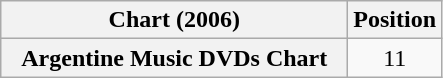<table class="wikitable sortable plainrowheaders" style="text-align:center">
<tr>
<th scope="col" style="width:14em;">Chart (2006)</th>
<th scope="col">Position</th>
</tr>
<tr>
<th scope="row">Argentine Music DVDs Chart</th>
<td>11</td>
</tr>
</table>
